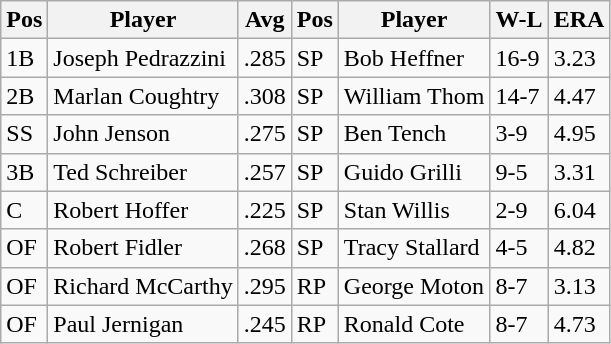<table class="wikitable">
<tr>
<th>Pos</th>
<th>Player</th>
<th>Avg</th>
<th>Pos</th>
<th>Player</th>
<th>W-L</th>
<th>ERA</th>
</tr>
<tr>
<td>1B</td>
<td>Joseph Pedrazzini</td>
<td>.285</td>
<td>SP</td>
<td>Bob Heffner</td>
<td>16-9</td>
<td>3.23</td>
</tr>
<tr>
<td>2B</td>
<td>Marlan Coughtry</td>
<td>.308</td>
<td>SP</td>
<td>William Thom</td>
<td>14-7</td>
<td>4.47</td>
</tr>
<tr>
<td>SS</td>
<td>John Jenson</td>
<td>.275</td>
<td>SP</td>
<td>Ben Tench</td>
<td>3-9</td>
<td>4.95</td>
</tr>
<tr>
<td>3B</td>
<td>Ted Schreiber</td>
<td>.257</td>
<td>SP</td>
<td>Guido Grilli</td>
<td>9-5</td>
<td>3.31</td>
</tr>
<tr>
<td>C</td>
<td>Robert Hoffer</td>
<td>.225</td>
<td>SP</td>
<td>Stan Willis</td>
<td>2-9</td>
<td>6.04</td>
</tr>
<tr>
<td>OF</td>
<td>Robert Fidler</td>
<td>.268</td>
<td>SP</td>
<td>Tracy Stallard</td>
<td>4-5</td>
<td>4.82</td>
</tr>
<tr>
<td>OF</td>
<td>Richard McCarthy</td>
<td>.295</td>
<td>RP</td>
<td>George Moton</td>
<td>8-7</td>
<td>3.13</td>
</tr>
<tr>
<td>OF</td>
<td>Paul Jernigan</td>
<td>.245</td>
<td>RP</td>
<td>Ronald Cote</td>
<td>8-7</td>
<td>4.73</td>
</tr>
</table>
